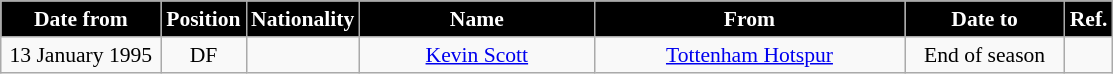<table class="wikitable" style="text-align:center; font-size:90%; ">
<tr>
<th style="background:#000000; color:white; width:100px;">Date from</th>
<th style="background:#000000; color:white; width:50px;">Position</th>
<th style="background:#000000; color:white; width:50px;">Nationality</th>
<th style="background:#000000; color:white; width:150px;">Name</th>
<th style="background:#000000; color:white; width:200px;">From</th>
<th style="background:#000000; color:white; width:100px;">Date to</th>
<th style="background:#000000; color:white; width:25px;">Ref.</th>
</tr>
<tr>
<td>13 January 1995</td>
<td>DF</td>
<td></td>
<td><a href='#'>Kevin Scott</a></td>
<td><a href='#'>Tottenham Hotspur</a></td>
<td>End of season</td>
<td></td>
</tr>
</table>
